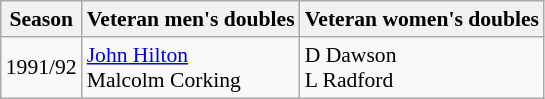<table class=wikitable style="font-size:90%;">
<tr>
<th>Season</th>
<th>Veteran men's doubles</th>
<th>Veteran women's doubles</th>
</tr>
<tr>
<td>1991/92</td>
<td> <a href='#'>John Hilton</a> <br>  Malcolm Corking</td>
<td> D Dawson <br>  L Radford</td>
</tr>
</table>
